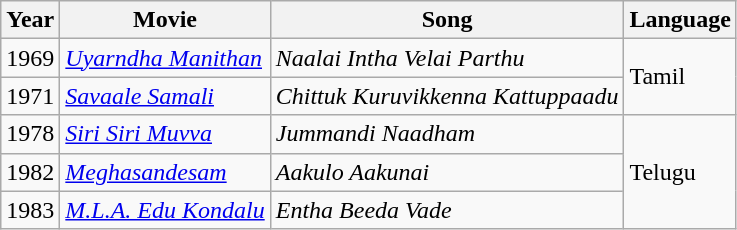<table class="wikitable">
<tr>
<th>Year</th>
<th>Movie</th>
<th>Song</th>
<th>Language</th>
</tr>
<tr>
<td>1969</td>
<td><em><a href='#'>Uyarndha Manithan</a></em></td>
<td><em>Naalai Intha Velai Parthu</em></td>
<td rowspan="2">Tamil</td>
</tr>
<tr>
<td>1971</td>
<td><em><a href='#'>Savaale Samali</a></em></td>
<td><em>Chittuk Kuruvikkenna Kattuppaadu</em></td>
</tr>
<tr>
<td>1978</td>
<td><em><a href='#'>Siri Siri Muvva</a></em></td>
<td><em>Jummandi Naadham</em></td>
<td rowspan="3">Telugu</td>
</tr>
<tr>
<td>1982</td>
<td><em><a href='#'>Meghasandesam</a></em></td>
<td><em>Aakulo Aakunai</em></td>
</tr>
<tr>
<td>1983</td>
<td><em><a href='#'>M.L.A. Edu Kondalu</a></em></td>
<td><em>Entha Beeda Vade</em></td>
</tr>
</table>
